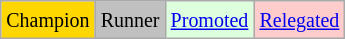<table class="wikitable">
<tr>
<td bgcolor=gold><small>Champion</small></td>
<td bgcolor=silver><small>Runner</small></td>
<td bgcolor="#DDFFDD"><small><a href='#'>Promoted</a></small></td>
<td bgcolor="#FFCCCC"><small><a href='#'>Relegated</a></small></td>
</tr>
</table>
